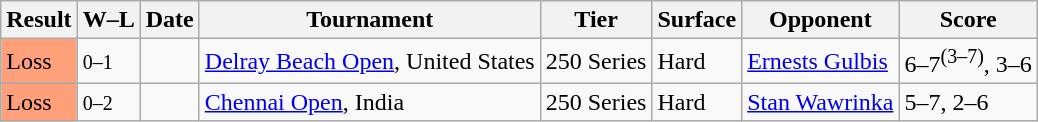<table class="sortable wikitable">
<tr>
<th>Result</th>
<th class="unsortable">W–L</th>
<th>Date</th>
<th>Tournament</th>
<th>Tier</th>
<th>Surface</th>
<th>Opponent</th>
<th class="unsortable">Score</th>
</tr>
<tr>
<td bgcolor=FFA07A>Loss</td>
<td><small>0–1</small></td>
<td><a href='#'></a></td>
<td><a href='#'>Delray Beach Open</a>, United States</td>
<td>250 Series</td>
<td>Hard</td>
<td> <a href='#'>Ernests Gulbis</a></td>
<td>6–7<sup>(3–7)</sup>, 3–6</td>
</tr>
<tr>
<td bgcolor=FFA07A>Loss</td>
<td><small>0–2</small></td>
<td><a href='#'></a></td>
<td><a href='#'>Chennai Open</a>, India</td>
<td>250 Series</td>
<td>Hard</td>
<td> <a href='#'>Stan Wawrinka</a></td>
<td>5–7, 2–6</td>
</tr>
</table>
